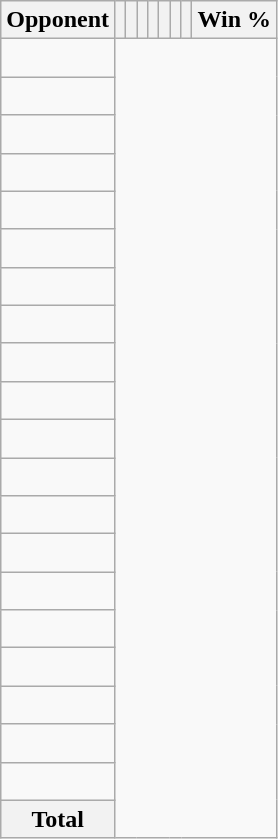<table class="wikitable sortable collapsible collapsed" style="text-align: center;">
<tr>
<th>Opponent</th>
<th></th>
<th></th>
<th></th>
<th></th>
<th></th>
<th></th>
<th></th>
<th>Win %</th>
</tr>
<tr>
<td align="left"><br></td>
</tr>
<tr>
<td align="left"><br></td>
</tr>
<tr>
<td align="left"><br></td>
</tr>
<tr>
<td align="left"><br></td>
</tr>
<tr>
<td align="left"><br></td>
</tr>
<tr>
<td align="left"><br></td>
</tr>
<tr>
<td align="left"><br></td>
</tr>
<tr>
<td align="left"><br></td>
</tr>
<tr>
<td align="left"><br></td>
</tr>
<tr>
<td align="left"><br></td>
</tr>
<tr>
<td align="left"><br></td>
</tr>
<tr>
<td align="left"><br></td>
</tr>
<tr>
<td align="left"><br></td>
</tr>
<tr>
<td align="left"><br></td>
</tr>
<tr>
<td align="left"><br></td>
</tr>
<tr>
<td align="left"><br></td>
</tr>
<tr>
<td align="left"><br></td>
</tr>
<tr>
<td align="left"><br></td>
</tr>
<tr>
<td align="left"><br></td>
</tr>
<tr>
<td align="left"><br></td>
</tr>
<tr class="sortbottom">
<th>Total<br></th>
</tr>
</table>
